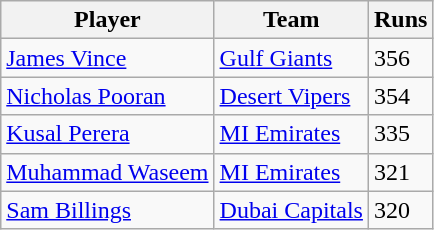<table class="wikitable">
<tr>
<th>Player</th>
<th>Team</th>
<th>Runs</th>
</tr>
<tr>
<td><a href='#'>James Vince</a></td>
<td><a href='#'>Gulf Giants</a></td>
<td>356</td>
</tr>
<tr>
<td><a href='#'>Nicholas Pooran</a></td>
<td><a href='#'>Desert Vipers</a></td>
<td>354</td>
</tr>
<tr>
<td><a href='#'>Kusal Perera</a></td>
<td><a href='#'>MI Emirates</a></td>
<td>335</td>
</tr>
<tr>
<td><a href='#'>Muhammad Waseem</a></td>
<td><a href='#'>MI Emirates</a></td>
<td>321</td>
</tr>
<tr>
<td><a href='#'>Sam Billings</a></td>
<td><a href='#'>Dubai Capitals</a></td>
<td>320</td>
</tr>
</table>
